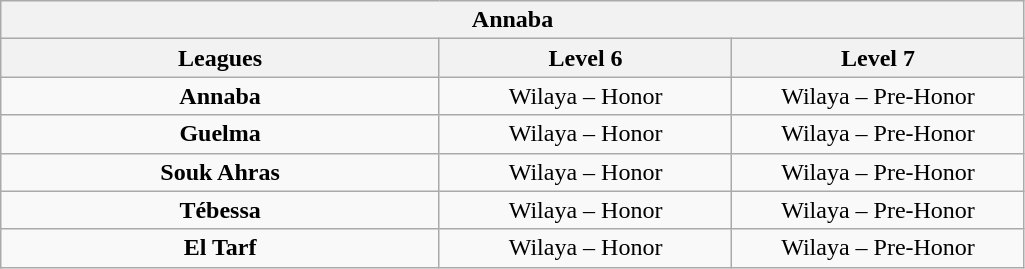<table class="wikitable" style="text-align: center;">
<tr>
<th colspan=3>Annaba</th>
</tr>
<tr>
<th width="30%">Leagues</th>
<th width="20%">Level 6</th>
<th width="20%">Level 7</th>
</tr>
<tr>
<td><strong>Annaba</strong></td>
<td>Wilaya – Honor</td>
<td>Wilaya – Pre-Honor</td>
</tr>
<tr>
<td><strong>Guelma</strong></td>
<td>Wilaya – Honor</td>
<td>Wilaya – Pre-Honor</td>
</tr>
<tr>
<td><strong>Souk Ahras</strong></td>
<td>Wilaya – Honor</td>
<td>Wilaya – Pre-Honor</td>
</tr>
<tr>
<td><strong>Tébessa</strong></td>
<td>Wilaya – Honor</td>
<td>Wilaya – Pre-Honor</td>
</tr>
<tr>
<td><strong>El Tarf</strong></td>
<td>Wilaya – Honor</td>
<td>Wilaya – Pre-Honor</td>
</tr>
</table>
